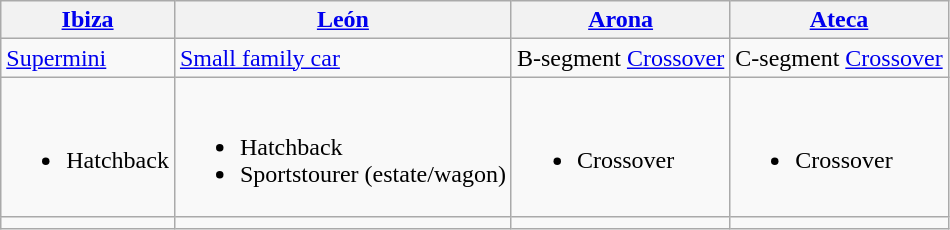<table class="wikitable">
<tr>
<th><a href='#'>Ibiza</a></th>
<th><a href='#'>León</a></th>
<th><a href='#'>Arona</a></th>
<th><a href='#'>Ateca</a></th>
</tr>
<tr>
<td><a href='#'>Supermini</a></td>
<td><a href='#'>Small family car</a></td>
<td>B-segment <a href='#'>Crossover</a></td>
<td>C-segment <a href='#'>Crossover</a></td>
</tr>
<tr>
<td><br><ul><li>Hatchback</li></ul></td>
<td><br><ul><li>Hatchback</li><li>Sportstourer (estate/wagon)</li></ul></td>
<td><br><ul><li>Crossover</li></ul></td>
<td><br><ul><li>Crossover</li></ul></td>
</tr>
<tr>
<td></td>
<td></td>
<td></td>
<td></td>
</tr>
</table>
